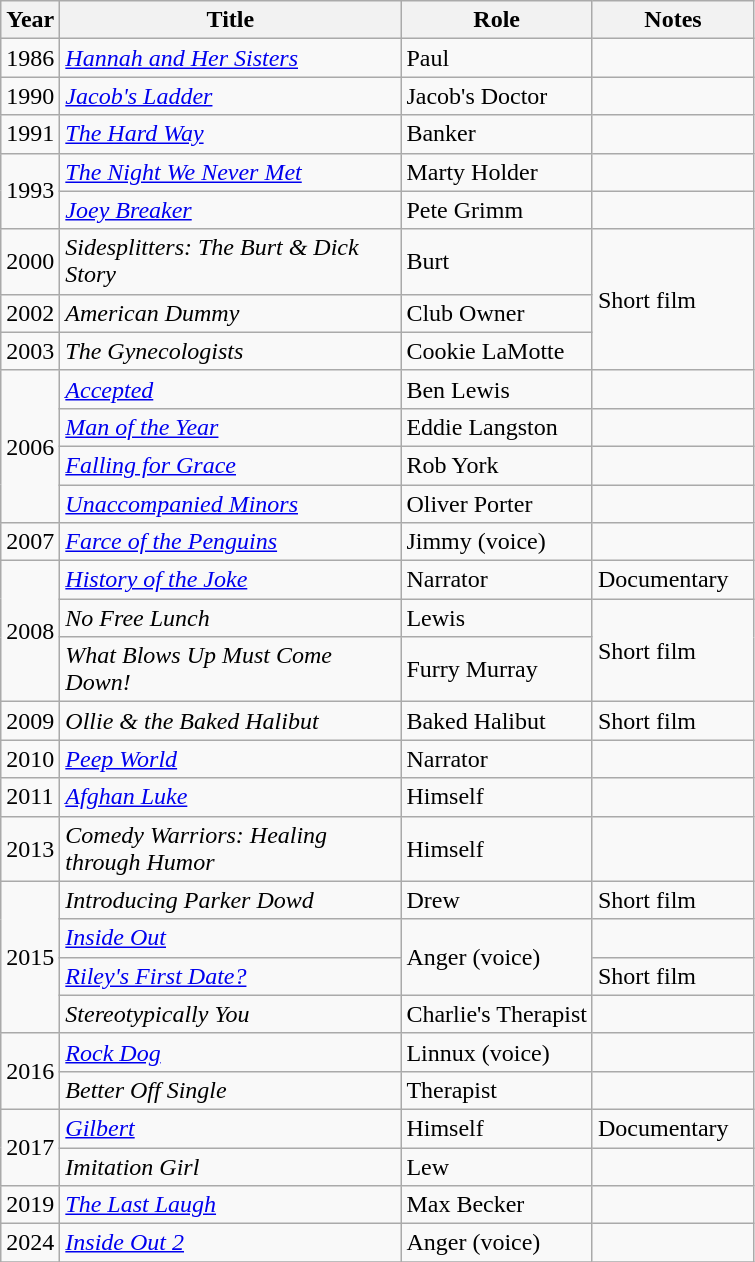<table class="wikitable sortable">
<tr>
<th>Year</th>
<th width="220">Title</th>
<th>Role</th>
<th width="100">Notes</th>
</tr>
<tr>
<td>1986</td>
<td><em><a href='#'>Hannah and Her Sisters</a></em></td>
<td>Paul</td>
<td></td>
</tr>
<tr>
<td>1990</td>
<td><em><a href='#'>Jacob's Ladder</a></em></td>
<td>Jacob's Doctor</td>
<td></td>
</tr>
<tr>
<td>1991</td>
<td><em><a href='#'>The Hard Way</a></em></td>
<td>Banker</td>
<td></td>
</tr>
<tr>
<td rowspan="2">1993</td>
<td><em><a href='#'>The Night We Never Met</a></em></td>
<td>Marty Holder</td>
<td></td>
</tr>
<tr>
<td><em><a href='#'>Joey Breaker</a></em></td>
<td>Pete Grimm</td>
<td></td>
</tr>
<tr>
<td>2000</td>
<td><em>Sidesplitters: The Burt & Dick Story</em></td>
<td>Burt</td>
<td rowspan="3">Short film</td>
</tr>
<tr>
<td>2002</td>
<td><em>American Dummy</em></td>
<td>Club Owner</td>
</tr>
<tr>
<td>2003</td>
<td><em>The Gynecologists</em></td>
<td>Cookie LaMotte</td>
</tr>
<tr>
<td rowspan="4">2006</td>
<td><em><a href='#'>Accepted</a></em></td>
<td>Ben Lewis</td>
<td></td>
</tr>
<tr>
<td><em><a href='#'>Man of the Year</a></em></td>
<td>Eddie Langston</td>
<td></td>
</tr>
<tr>
<td><em><a href='#'>Falling for Grace</a></em></td>
<td>Rob York</td>
<td></td>
</tr>
<tr>
<td><em><a href='#'>Unaccompanied Minors</a></em></td>
<td>Oliver Porter</td>
<td></td>
</tr>
<tr>
<td>2007</td>
<td><em><a href='#'>Farce of the Penguins</a></em></td>
<td>Jimmy (voice)</td>
<td></td>
</tr>
<tr>
<td rowspan="3">2008</td>
<td><em><a href='#'>History of the Joke</a></em></td>
<td>Narrator</td>
<td>Documentary</td>
</tr>
<tr>
<td><em>No Free Lunch</em></td>
<td>Lewis</td>
<td rowspan="2">Short film</td>
</tr>
<tr>
<td><em>What Blows Up Must Come Down!</em></td>
<td>Furry Murray</td>
</tr>
<tr>
<td>2009</td>
<td><em>Ollie & the Baked Halibut</em></td>
<td>Baked Halibut</td>
<td>Short film</td>
</tr>
<tr>
<td>2010</td>
<td><em><a href='#'>Peep World</a></em></td>
<td>Narrator</td>
<td></td>
</tr>
<tr>
<td>2011</td>
<td><em><a href='#'>Afghan Luke</a></em></td>
<td>Himself</td>
<td></td>
</tr>
<tr>
<td>2013</td>
<td><em>Comedy Warriors: Healing through Humor</em></td>
<td>Himself</td>
<td></td>
</tr>
<tr>
<td rowspan="4">2015</td>
<td><em>Introducing Parker Dowd</em></td>
<td>Drew</td>
<td>Short film</td>
</tr>
<tr>
<td><em><a href='#'>Inside Out</a></em></td>
<td rowspan="2">Anger (voice)</td>
<td></td>
</tr>
<tr>
<td><em><a href='#'>Riley's First Date?</a></em></td>
<td>Short film</td>
</tr>
<tr>
<td><em>Stereotypically You</em></td>
<td>Charlie's Therapist</td>
<td></td>
</tr>
<tr>
<td rowspan="2">2016</td>
<td><em><a href='#'>Rock Dog</a></em></td>
<td>Linnux (voice)</td>
<td></td>
</tr>
<tr>
<td><em>Better Off Single</em></td>
<td>Therapist</td>
<td></td>
</tr>
<tr>
<td rowspan="2">2017</td>
<td><em><a href='#'>Gilbert</a></em></td>
<td>Himself</td>
<td>Documentary</td>
</tr>
<tr>
<td><em>Imitation Girl</em></td>
<td>Lew</td>
<td></td>
</tr>
<tr>
<td>2019</td>
<td><em><a href='#'>The Last Laugh</a></em></td>
<td>Max Becker</td>
<td></td>
</tr>
<tr>
<td>2024</td>
<td><em><a href='#'>Inside Out 2</a></em></td>
<td>Anger (voice)</td>
<td></td>
</tr>
<tr>
</tr>
</table>
